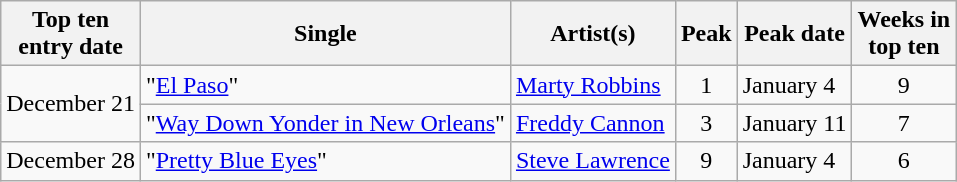<table class="plainrowheaders sortable wikitable">
<tr>
<th>Top ten<br>entry date</th>
<th>Single</th>
<th>Artist(s)</th>
<th>Peak</th>
<th>Peak date</th>
<th data-sort-type="number">Weeks in<br>top ten</th>
</tr>
<tr>
<td rowspan=2>December 21</td>
<td>"<a href='#'>El Paso</a>"</td>
<td><a href='#'>Marty Robbins</a></td>
<td align=center>1</td>
<td>January 4</td>
<td align=center>9</td>
</tr>
<tr>
<td>"<a href='#'>Way Down Yonder in New Orleans</a>"</td>
<td><a href='#'>Freddy Cannon</a></td>
<td align=center>3</td>
<td>January 11</td>
<td align=center>7</td>
</tr>
<tr>
<td>December 28</td>
<td>"<a href='#'>Pretty Blue Eyes</a>"</td>
<td><a href='#'>Steve Lawrence</a></td>
<td align=center>9</td>
<td>January 4</td>
<td align=center>6</td>
</tr>
</table>
